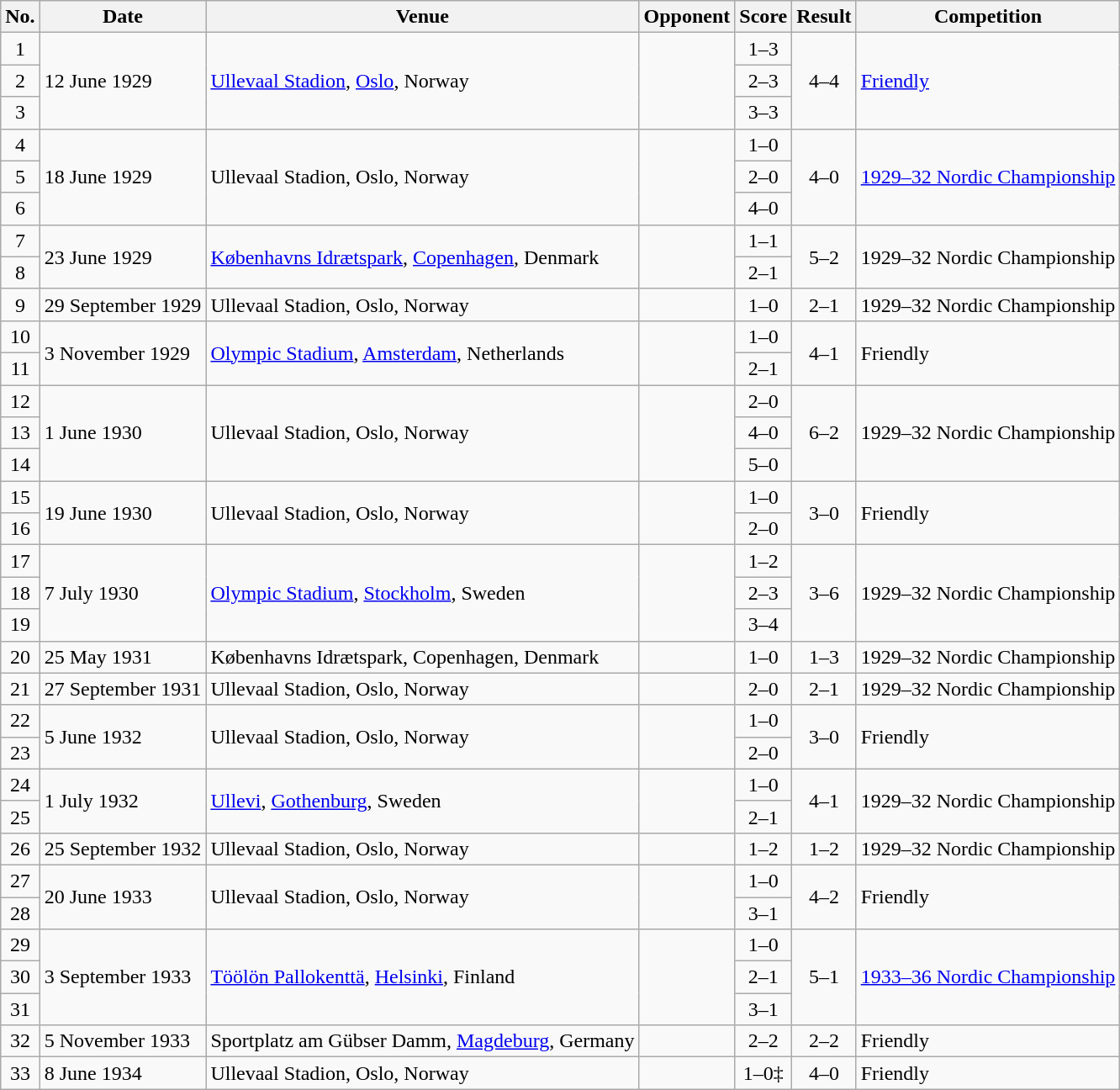<table class="wikitable sortable">
<tr>
<th scope="col">No.</th>
<th scope="col">Date</th>
<th scope="col">Venue</th>
<th scope="col">Opponent</th>
<th scope="col">Score</th>
<th scope="col">Result</th>
<th scope="col">Competition</th>
</tr>
<tr>
<td align="center">1</td>
<td rowspan="3">12 June 1929</td>
<td rowspan="3"><a href='#'>Ullevaal Stadion</a>, <a href='#'>Oslo</a>, Norway</td>
<td rowspan="3"></td>
<td align="center">1–3</td>
<td rowspan="3" style="text-align:center">4–4</td>
<td rowspan="3"><a href='#'>Friendly</a></td>
</tr>
<tr>
<td align="center">2</td>
<td align="center">2–3</td>
</tr>
<tr>
<td align="center">3</td>
<td align="center">3–3</td>
</tr>
<tr>
<td align="center">4</td>
<td rowspan="3">18 June 1929</td>
<td rowspan="3">Ullevaal Stadion, Oslo, Norway</td>
<td rowspan="3"></td>
<td align="center">1–0</td>
<td rowspan="3" style="text-align:center">4–0</td>
<td rowspan="3"><a href='#'>1929–32 Nordic Championship</a></td>
</tr>
<tr>
<td align="center">5</td>
<td align="center">2–0</td>
</tr>
<tr>
<td align="center">6</td>
<td align="center">4–0</td>
</tr>
<tr>
<td align="center">7</td>
<td rowspan="2">23 June 1929</td>
<td rowspan="2"><a href='#'>Københavns Idrætspark</a>, <a href='#'>Copenhagen</a>, Denmark</td>
<td rowspan="2"></td>
<td align="center">1–1</td>
<td rowspan="2" style="text-align:center">5–2</td>
<td rowspan="2">1929–32 Nordic Championship</td>
</tr>
<tr>
<td align="center">8</td>
<td align="center">2–1</td>
</tr>
<tr>
<td align="center">9</td>
<td>29 September 1929</td>
<td>Ullevaal Stadion, Oslo, Norway</td>
<td></td>
<td align="center">1–0</td>
<td style="text-align:center">2–1</td>
<td>1929–32 Nordic Championship</td>
</tr>
<tr>
<td align="center">10</td>
<td rowspan="2">3 November 1929</td>
<td rowspan="2"><a href='#'>Olympic Stadium</a>, <a href='#'>Amsterdam</a>, Netherlands</td>
<td rowspan="2"></td>
<td align="center">1–0</td>
<td rowspan="2" style="text-align:center">4–1</td>
<td rowspan="2">Friendly</td>
</tr>
<tr>
<td align="center">11</td>
<td align="center">2–1</td>
</tr>
<tr>
<td align="center">12</td>
<td rowspan="3">1 June 1930</td>
<td rowspan="3">Ullevaal Stadion, Oslo, Norway</td>
<td rowspan="3"></td>
<td align="center">2–0</td>
<td rowspan="3" style="text-align:center">6–2</td>
<td rowspan="3">1929–32 Nordic Championship</td>
</tr>
<tr>
<td align="center">13</td>
<td align="center">4–0</td>
</tr>
<tr>
<td align="center">14</td>
<td align="center">5–0</td>
</tr>
<tr>
<td align="center">15</td>
<td rowspan="2">19 June 1930</td>
<td rowspan="2">Ullevaal Stadion, Oslo, Norway</td>
<td rowspan="2"></td>
<td align="center">1–0</td>
<td rowspan="2" style="text-align:center">3–0</td>
<td rowspan="2">Friendly</td>
</tr>
<tr>
<td align="center">16</td>
<td align="center">2–0</td>
</tr>
<tr>
<td align="center">17</td>
<td rowspan="3">7 July 1930</td>
<td rowspan="3"><a href='#'>Olympic Stadium</a>, <a href='#'>Stockholm</a>, Sweden</td>
<td rowspan="3"></td>
<td align="center">1–2</td>
<td rowspan="3" style="text-align:center">3–6</td>
<td rowspan="3">1929–32 Nordic Championship</td>
</tr>
<tr>
<td align="center">18</td>
<td align="center">2–3</td>
</tr>
<tr>
<td align="center">19</td>
<td align="center">3–4</td>
</tr>
<tr>
<td align="center">20</td>
<td>25 May 1931</td>
<td>Københavns Idrætspark, Copenhagen, Denmark</td>
<td></td>
<td align="center">1–0</td>
<td style="text-align:center">1–3</td>
<td>1929–32 Nordic Championship</td>
</tr>
<tr>
<td align="center">21</td>
<td>27 September 1931</td>
<td>Ullevaal Stadion, Oslo, Norway</td>
<td></td>
<td align="center">2–0</td>
<td style="text-align:center">2–1</td>
<td>1929–32 Nordic Championship</td>
</tr>
<tr>
<td align="center">22</td>
<td rowspan="2">5 June 1932</td>
<td rowspan="2">Ullevaal Stadion, Oslo, Norway</td>
<td rowspan="2"></td>
<td align="center">1–0</td>
<td rowspan="2" style="text-align:center">3–0</td>
<td rowspan="2">Friendly</td>
</tr>
<tr>
<td align="center">23</td>
<td align="center">2–0</td>
</tr>
<tr>
<td align="center">24</td>
<td rowspan="2">1 July 1932</td>
<td rowspan="2"><a href='#'>Ullevi</a>, <a href='#'>Gothenburg</a>, Sweden</td>
<td rowspan="2"></td>
<td align="center">1–0</td>
<td rowspan="2" style="text-align:center">4–1</td>
<td rowspan="2">1929–32 Nordic Championship</td>
</tr>
<tr>
<td align="center">25</td>
<td align="center">2–1</td>
</tr>
<tr>
<td align="center">26</td>
<td>25 September 1932</td>
<td>Ullevaal Stadion, Oslo, Norway</td>
<td></td>
<td align="center">1–2</td>
<td style="text-align:center">1–2</td>
<td>1929–32 Nordic Championship</td>
</tr>
<tr>
<td align="center">27</td>
<td rowspan="2">20 June 1933</td>
<td rowspan="2">Ullevaal Stadion, Oslo, Norway</td>
<td rowspan="2"></td>
<td align="center">1–0</td>
<td rowspan="2" style="text-align:center">4–2</td>
<td rowspan="2">Friendly</td>
</tr>
<tr>
<td align="center">28</td>
<td align="center">3–1</td>
</tr>
<tr>
<td align="center">29</td>
<td rowspan="3">3 September 1933</td>
<td rowspan="3"><a href='#'>Töölön Pallokenttä</a>, <a href='#'>Helsinki</a>, Finland</td>
<td rowspan="3"></td>
<td align="center">1–0</td>
<td rowspan="3" style="text-align:center">5–1</td>
<td rowspan="3"><a href='#'>1933–36 Nordic Championship</a></td>
</tr>
<tr>
<td align="center">30</td>
<td align="center">2–1</td>
</tr>
<tr>
<td align="center">31</td>
<td align="center">3–1</td>
</tr>
<tr>
<td align="center">32</td>
<td>5 November 1933</td>
<td>Sportplatz am Gübser Damm, <a href='#'>Magdeburg</a>, Germany</td>
<td></td>
<td align="center">2–2</td>
<td style="text-align:center">2–2</td>
<td>Friendly</td>
</tr>
<tr>
<td align="center">33</td>
<td>8 June 1934</td>
<td>Ullevaal Stadion, Oslo, Norway</td>
<td></td>
<td align="center">1–0‡</td>
<td style="text-align:center">4–0</td>
<td>Friendly</td>
</tr>
</table>
